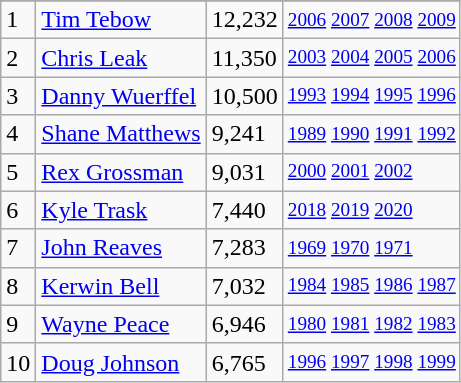<table class="wikitable">
<tr>
</tr>
<tr>
<td>1</td>
<td><a href='#'>Tim Tebow</a></td>
<td><abbr>12,232</abbr></td>
<td style="font-size:80%;"><a href='#'>2006</a> <a href='#'>2007</a> <a href='#'>2008</a> <a href='#'>2009</a></td>
</tr>
<tr>
<td>2</td>
<td><a href='#'>Chris Leak</a></td>
<td><abbr>11,350</abbr></td>
<td style="font-size:80%;"><a href='#'>2003</a> <a href='#'>2004</a> <a href='#'>2005</a> <a href='#'>2006</a></td>
</tr>
<tr>
<td>3</td>
<td><a href='#'>Danny Wuerffel</a></td>
<td><abbr>10,500</abbr></td>
<td style="font-size:80%;"><a href='#'>1993</a> <a href='#'>1994</a> <a href='#'>1995</a> <a href='#'>1996</a></td>
</tr>
<tr>
<td>4</td>
<td><a href='#'>Shane Matthews</a></td>
<td><abbr>9,241</abbr></td>
<td style="font-size:80%;"><a href='#'>1989</a> <a href='#'>1990</a> <a href='#'>1991</a> <a href='#'>1992</a></td>
</tr>
<tr>
<td>5</td>
<td><a href='#'>Rex Grossman</a></td>
<td><abbr>9,031</abbr></td>
<td style="font-size:80%;"><a href='#'>2000</a> <a href='#'>2001</a> <a href='#'>2002</a></td>
</tr>
<tr>
<td>6</td>
<td><a href='#'>Kyle Trask</a></td>
<td><abbr>7,440</abbr></td>
<td style="font-size:80%;"><a href='#'>2018</a> <a href='#'>2019</a> <a href='#'>2020</a></td>
</tr>
<tr>
<td>7</td>
<td><a href='#'>John Reaves</a></td>
<td><abbr>7,283</abbr></td>
<td style="font-size:80%;"><a href='#'>1969</a> <a href='#'>1970</a> <a href='#'>1971</a></td>
</tr>
<tr>
<td>8</td>
<td><a href='#'>Kerwin Bell</a></td>
<td><abbr>7,032</abbr></td>
<td style="font-size:80%;"><a href='#'>1984</a> <a href='#'>1985</a> <a href='#'>1986</a> <a href='#'>1987</a></td>
</tr>
<tr>
<td>9</td>
<td><a href='#'>Wayne Peace</a></td>
<td><abbr>6,946</abbr></td>
<td style="font-size:80%;"><a href='#'>1980</a> <a href='#'>1981</a> <a href='#'>1982</a> <a href='#'>1983</a></td>
</tr>
<tr>
<td>10</td>
<td><a href='#'>Doug Johnson</a></td>
<td><abbr>6,765</abbr></td>
<td style="font-size:80%;"><a href='#'>1996</a> <a href='#'>1997</a> <a href='#'>1998</a> <a href='#'>1999</a></td>
</tr>
</table>
